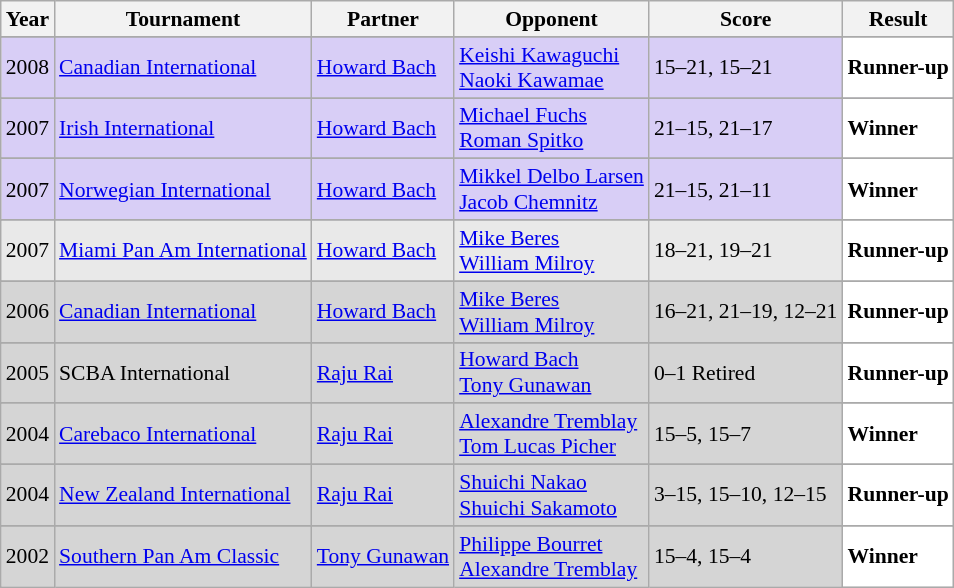<table class="sortable wikitable" style="font-size: 90%;">
<tr>
<th>Year</th>
<th>Tournament</th>
<th>Partner</th>
<th>Opponent</th>
<th>Score</th>
<th>Result</th>
</tr>
<tr>
</tr>
<tr style="background:#D8CEF6">
<td align="center">2008</td>
<td align="left"><a href='#'>Canadian International</a></td>
<td align="left"> <a href='#'>Howard Bach</a></td>
<td align="left"> <a href='#'>Keishi Kawaguchi</a><br> <a href='#'>Naoki Kawamae</a></td>
<td align="left">15–21, 15–21</td>
<td style="text-align:left; background:white"> <strong>Runner-up</strong></td>
</tr>
<tr>
</tr>
<tr style="background:#D8CEF6">
<td align="center">2007</td>
<td align="left"><a href='#'>Irish International</a></td>
<td align="left"> <a href='#'>Howard Bach</a></td>
<td align="left"> <a href='#'>Michael Fuchs</a><br> <a href='#'>Roman Spitko</a></td>
<td align="left">21–15, 21–17</td>
<td style="text-align:left; background:white"> <strong>Winner</strong></td>
</tr>
<tr>
</tr>
<tr style="background:#D8CEF6">
<td align="center">2007</td>
<td align="left"><a href='#'>Norwegian International</a></td>
<td align="left"> <a href='#'>Howard Bach</a></td>
<td align="left"> <a href='#'>Mikkel Delbo Larsen</a><br> <a href='#'>Jacob Chemnitz</a></td>
<td align="left">21–15, 21–11</td>
<td style="text-align:left; background:white"> <strong>Winner</strong></td>
</tr>
<tr>
</tr>
<tr style="background:#E9E9E9">
<td align="center">2007</td>
<td align="left"><a href='#'>Miami Pan Am International</a></td>
<td align="left"> <a href='#'>Howard Bach</a></td>
<td align="left"> <a href='#'>Mike Beres</a><br> <a href='#'>William Milroy</a></td>
<td align="left">18–21, 19–21</td>
<td style="text-align:left; background:white"> <strong>Runner-up</strong></td>
</tr>
<tr>
</tr>
<tr style="background:#D5D5D5">
<td align="center">2006</td>
<td align="left"><a href='#'>Canadian International</a></td>
<td align="left"> <a href='#'>Howard Bach</a></td>
<td align="left"> <a href='#'>Mike Beres</a><br> <a href='#'>William Milroy</a></td>
<td align="left">16–21, 21–19, 12–21</td>
<td style="text-align:left; background:white"> <strong>Runner-up</strong></td>
</tr>
<tr>
</tr>
<tr style="background:#D5D5D5">
<td align="center">2005</td>
<td align="left">SCBA International</td>
<td align="left"> <a href='#'>Raju Rai</a></td>
<td align="left"> <a href='#'>Howard Bach</a><br> <a href='#'>Tony Gunawan</a></td>
<td align="left">0–1 Retired</td>
<td style="text-align:left; background:white"> <strong>Runner-up</strong></td>
</tr>
<tr>
</tr>
<tr style="background:#D5D5D5">
<td align="center">2004</td>
<td align="left"><a href='#'>Carebaco International</a></td>
<td align="left"> <a href='#'>Raju Rai</a></td>
<td align="left"> <a href='#'>Alexandre Tremblay</a><br> <a href='#'>Tom Lucas Picher</a></td>
<td align="left">15–5, 15–7</td>
<td style="text-align:left; background:white"> <strong>Winner</strong></td>
</tr>
<tr>
</tr>
<tr style="background:#D5D5D5">
<td align="center">2004</td>
<td align="left"><a href='#'>New Zealand International</a></td>
<td align="left"> <a href='#'>Raju Rai</a></td>
<td align="left"> <a href='#'>Shuichi Nakao</a><br> <a href='#'>Shuichi Sakamoto</a></td>
<td align="left">3–15, 15–10, 12–15</td>
<td style="text-align:left; background:white"> <strong>Runner-up</strong></td>
</tr>
<tr>
</tr>
<tr style="background:#D5D5D5">
<td align="center">2002</td>
<td align="left"><a href='#'>Southern Pan Am Classic</a></td>
<td align="left"> <a href='#'>Tony Gunawan</a></td>
<td align="left"> <a href='#'>Philippe Bourret</a><br> <a href='#'>Alexandre Tremblay</a></td>
<td align="left">15–4, 15–4</td>
<td style="text-align:left; background:white"> <strong>Winner</strong></td>
</tr>
</table>
